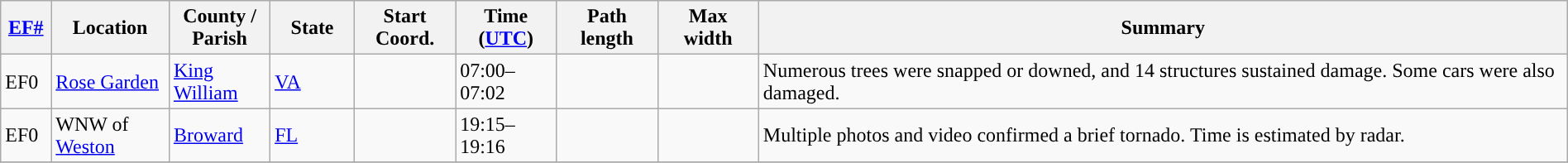<table class="wikitable sortable" style="width:100%;">
<tr>
<th scope="col"  style="width:3%; text-align:center;"><a href='#'>EF#</a></th>
<th scope="col"  style="width:7%; text-align:center;" class="unsortable">Location</th>
<th scope="col"  style="width:6%; text-align:center;" class="unsortable">County / Parish</th>
<th scope="col"  style="width:5%; text-align:center;">State</th>
<th scope="col"  style="width:6%; text-align:center;">Start Coord.</th>
<th scope="col"  style="width:6%; text-align:center;">Time (<a href='#'>UTC</a>)</th>
<th scope="col"  style="width:6%; text-align:center;">Path length</th>
<th scope="col"  style="width:6%; text-align:center;">Max width</th>
<th scope="col" class="unsortable" style="width:48%; text-align:center;">Summary</th>
</tr>
<tr>
<td>EF0</td>
<td><a href='#'>Rose Garden</a></td>
<td><a href='#'>King William</a></td>
<td><a href='#'>VA</a></td>
<td></td>
<td>07:00–07:02</td>
<td></td>
<td></td>
<td>Numerous trees were snapped or downed, and 14 structures sustained damage. Some cars were also damaged.</td>
</tr>
<tr>
<td>EF0</td>
<td>WNW of <a href='#'>Weston</a></td>
<td><a href='#'>Broward</a></td>
<td><a href='#'>FL</a></td>
<td></td>
<td>19:15–19:16</td>
<td></td>
<td></td>
<td>Multiple photos and video confirmed a brief tornado. Time is estimated by radar.</td>
</tr>
<tr>
</tr>
</table>
